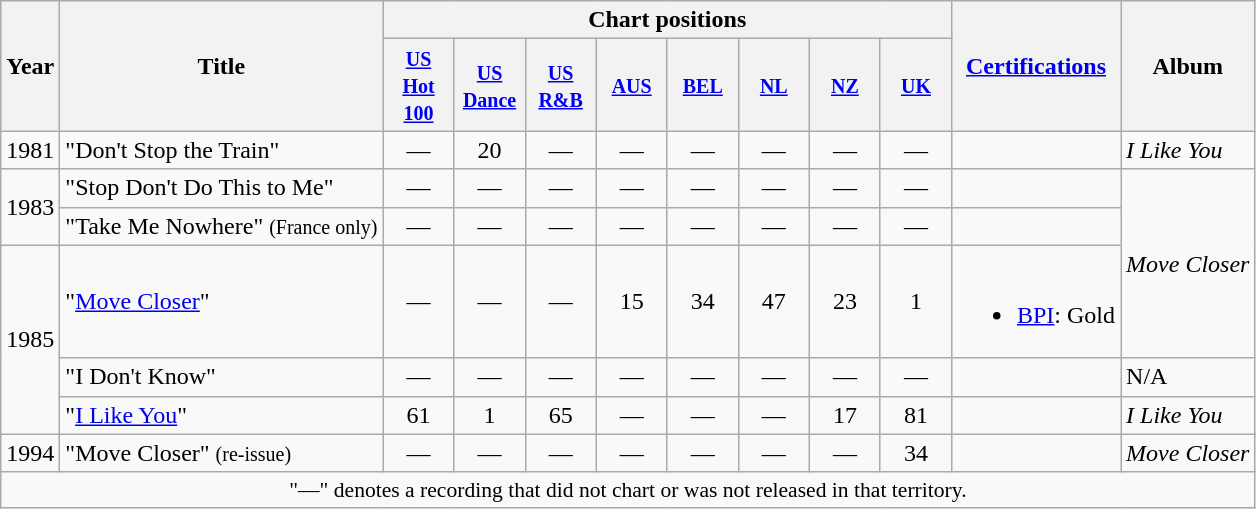<table class="wikitable">
<tr>
<th rowspan="2">Year</th>
<th rowspan="2">Title</th>
<th colspan="8">Chart positions</th>
<th rowspan="2"><a href='#'>Certifications</a></th>
<th rowspan="2">Album</th>
</tr>
<tr>
<th width="40"><small><a href='#'>US Hot 100</a></small><br></th>
<th width="40"><small><a href='#'>US Dance</a></small><br></th>
<th width="40"><small><a href='#'>US R&B</a></small><br></th>
<th width="40"><small><a href='#'>AUS</a></small><br></th>
<th width="40"><small><a href='#'>BEL</a></small><br></th>
<th width="40"><small><a href='#'>NL</a></small><br></th>
<th width="40"><small><a href='#'>NZ</a></small><br></th>
<th width="40"><small><a href='#'>UK</a></small><br></th>
</tr>
<tr>
<td>1981</td>
<td>"Don't Stop the Train"</td>
<td style="text-align:center;">—</td>
<td style="text-align:center;">20</td>
<td style="text-align:center;">—</td>
<td style="text-align:center;">—</td>
<td style="text-align:center;">—</td>
<td style="text-align:center;">—</td>
<td style="text-align:center;">—</td>
<td style="text-align:center;">—</td>
<td></td>
<td><em>I Like You</em></td>
</tr>
<tr>
<td rowspan="2">1983</td>
<td>"Stop Don't Do This to Me"</td>
<td style="text-align:center;">—</td>
<td style="text-align:center;">—</td>
<td style="text-align:center;">—</td>
<td style="text-align:center;">—</td>
<td style="text-align:center;">—</td>
<td style="text-align:center;">—</td>
<td style="text-align:center;">—</td>
<td style="text-align:center;">—</td>
<td></td>
<td rowspan="3"><em>Move Closer</em></td>
</tr>
<tr>
<td>"Take Me Nowhere" <small>(France only)</small></td>
<td style="text-align:center;">—</td>
<td style="text-align:center;">—</td>
<td style="text-align:center;">—</td>
<td style="text-align:center;">—</td>
<td style="text-align:center;">—</td>
<td style="text-align:center;">—</td>
<td style="text-align:center;">—</td>
<td style="text-align:center;">—</td>
<td></td>
</tr>
<tr>
<td rowspan="3">1985</td>
<td>"<a href='#'>Move Closer</a>"</td>
<td style="text-align:center;">—</td>
<td style="text-align:center;">—</td>
<td style="text-align:center;">—</td>
<td style="text-align:center;">15</td>
<td style="text-align:center;">34</td>
<td style="text-align:center;">47</td>
<td style="text-align:center;">23</td>
<td style="text-align:center;">1</td>
<td><br><ul><li><a href='#'>BPI</a>: Gold</li></ul></td>
</tr>
<tr>
<td>"I Don't Know"</td>
<td style="text-align:center;">—</td>
<td style="text-align:center;">—</td>
<td style="text-align:center;">—</td>
<td style="text-align:center;">—</td>
<td style="text-align:center;">—</td>
<td style="text-align:center;">—</td>
<td style="text-align:center;">—</td>
<td style="text-align:center;">—</td>
<td></td>
<td>N/A</td>
</tr>
<tr>
<td>"<a href='#'>I Like You</a>"</td>
<td style="text-align:center;">61</td>
<td style="text-align:center;">1</td>
<td style="text-align:center;">65</td>
<td style="text-align:center;">—</td>
<td style="text-align:center;">—</td>
<td style="text-align:center;">—</td>
<td style="text-align:center;">17</td>
<td style="text-align:center;">81</td>
<td></td>
<td><em>I Like You</em></td>
</tr>
<tr>
<td>1994</td>
<td>"Move Closer" <small>(re-issue)</small></td>
<td style="text-align:center;">—</td>
<td style="text-align:center;">—</td>
<td style="text-align:center;">—</td>
<td style="text-align:center;">—</td>
<td style="text-align:center;">—</td>
<td style="text-align:center;">—</td>
<td style="text-align:center;">—</td>
<td style="text-align:center;">34</td>
<td></td>
<td><em>Move Closer</em></td>
</tr>
<tr>
<td colspan="12" align=center style="font-size:90%">"—" denotes a recording that did not chart or was not released in that territory.</td>
</tr>
</table>
